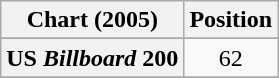<table class="wikitable sortable plainrowheaders" style="text-align:center">
<tr>
<th scope="col">Chart (2005)</th>
<th scope="col">Position</th>
</tr>
<tr>
</tr>
<tr>
<th scope="row">US <em>Billboard</em> 200</th>
<td>62</td>
</tr>
<tr>
</tr>
</table>
